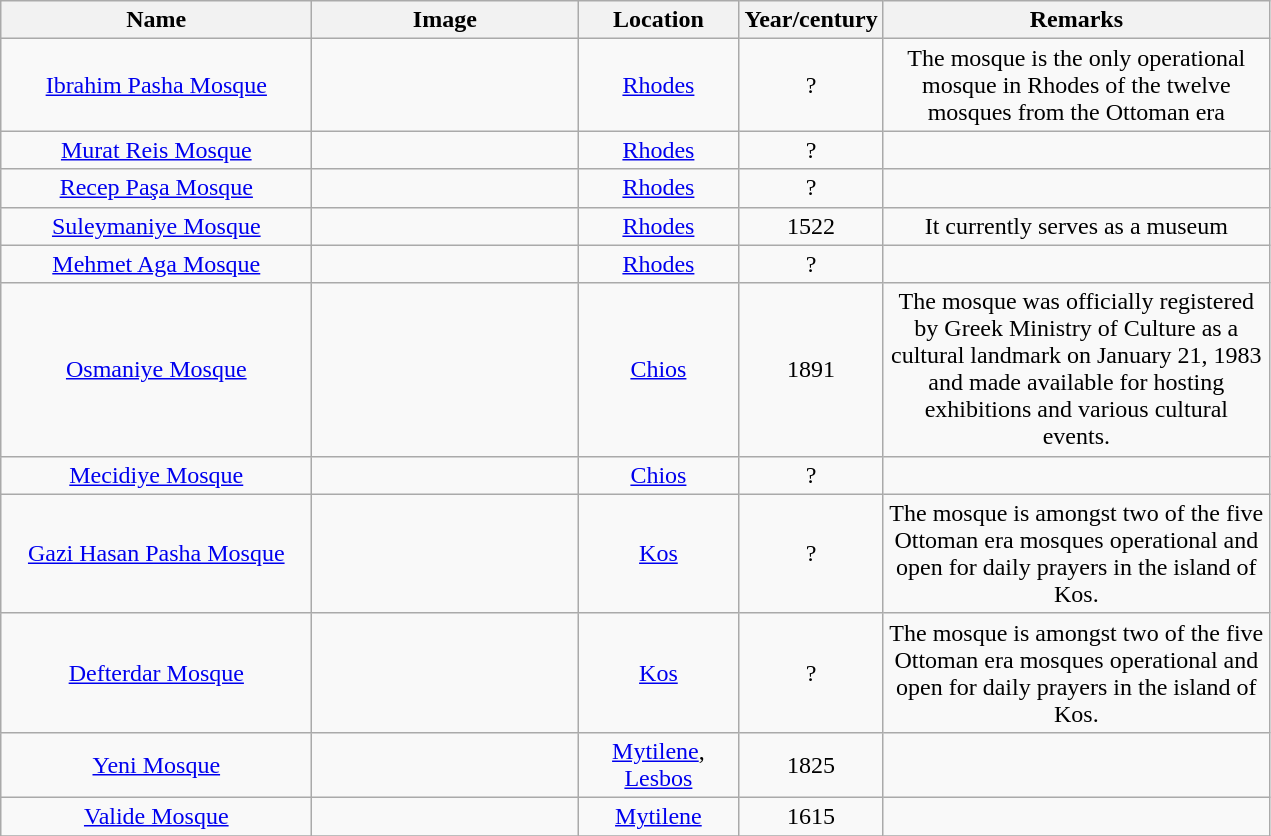<table class="wikitable sortable" style="text-align:center">
<tr>
<th align=left width=200px>Name</th>
<th align=center width=170px class=unsortable>Image</th>
<th align=left width=100px>Location</th>
<th align=left width=050px>Year/century</th>
<th align=left width=250px class=unsortable>Remarks</th>
</tr>
<tr>
<td><a href='#'>Ibrahim Pasha Mosque</a></td>
<td></td>
<td><a href='#'>Rhodes</a></td>
<td>?</td>
<td>The mosque is the only operational mosque in Rhodes of the twelve mosques  from the Ottoman era  </td>
</tr>
<tr>
<td><a href='#'>Murat Reis Mosque</a></td>
<td></td>
<td><a href='#'>Rhodes</a></td>
<td>?</td>
<td></td>
</tr>
<tr>
<td><a href='#'>Recep Paşa Mosque</a></td>
<td></td>
<td><a href='#'>Rhodes</a></td>
<td>?</td>
<td></td>
</tr>
<tr>
<td><a href='#'>Suleymaniye Mosque</a></td>
<td></td>
<td><a href='#'>Rhodes</a></td>
<td>1522</td>
<td>It currently serves as a museum</td>
</tr>
<tr>
<td><a href='#'>Mehmet Aga Mosque</a></td>
<td></td>
<td><a href='#'>Rhodes</a></td>
<td>?</td>
<td></td>
</tr>
<tr>
<td><a href='#'>Osmaniye Mosque</a></td>
<td></td>
<td><a href='#'>Chios</a></td>
<td>1891</td>
<td>The mosque was officially registered by Greek Ministry of Culture as a cultural landmark on January 21, 1983 and made available for hosting exhibitions and various cultural events.</td>
</tr>
<tr>
<td><a href='#'>Mecidiye Mosque</a></td>
<td></td>
<td><a href='#'>Chios</a></td>
<td>?</td>
<td></td>
</tr>
<tr>
<td><a href='#'>Gazi Hasan Pasha Mosque</a></td>
<td></td>
<td><a href='#'>Kos</a></td>
<td>?</td>
<td>The mosque is amongst two of the five Ottoman era mosques operational and open for daily prayers in the island of Kos.</td>
</tr>
<tr>
<td><a href='#'>Defterdar Mosque</a></td>
<td></td>
<td><a href='#'>Kos</a></td>
<td>?</td>
<td>The mosque is amongst two of the five Ottoman era mosques operational and open for daily prayers in the island of Kos.</td>
</tr>
<tr>
<td><a href='#'>Yeni Mosque</a></td>
<td></td>
<td><a href='#'>Mytilene</a>, <a href='#'>Lesbos</a></td>
<td>1825</td>
<td></td>
</tr>
<tr>
<td><a href='#'>Valide Mosque</a></td>
<td></td>
<td><a href='#'>Mytilene</a></td>
<td>1615</td>
<td></td>
</tr>
<tr>
</tr>
</table>
